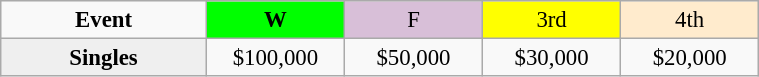<table class=wikitable style=font-size:95%;text-align:center>
<tr>
<td style="width:130px"><strong>Event</strong></td>
<td style="width:85px; background:lime"><strong>W</strong></td>
<td style="width:85px; background:thistle">F</td>
<td style="width:85px; background:#ffff00">3rd</td>
<td style="width:85px; background:#ffebcd">4th</td>
</tr>
<tr>
<th style=background:#efefef>Singles </th>
<td>$100,000</td>
<td>$50,000</td>
<td>$30,000</td>
<td>$20,000</td>
</tr>
</table>
